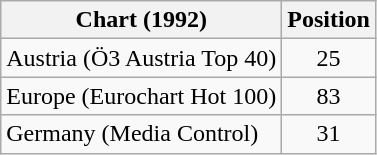<table class="wikitable sortable">
<tr>
<th>Chart (1992)</th>
<th>Position</th>
</tr>
<tr>
<td>Austria (Ö3 Austria Top 40)</td>
<td align="center">25</td>
</tr>
<tr>
<td>Europe (Eurochart Hot 100)</td>
<td align="center">83</td>
</tr>
<tr>
<td>Germany (Media Control)</td>
<td align="center">31</td>
</tr>
</table>
